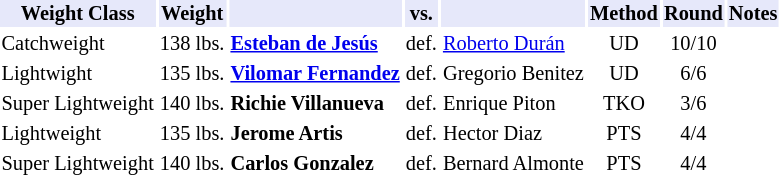<table class="toccolours" style="font-size: 85%;">
<tr>
<th style="background:#e6e8fa; color:#000; text-align:center;">Weight Class</th>
<th style="background:#e6e8fa; color:#000; text-align:center;">Weight</th>
<th style="background:#e6e8fa; color:#000; text-align:center;"></th>
<th style="background:#e6e8fa; color:#000; text-align:center;">vs.</th>
<th style="background:#e6e8fa; color:#000; text-align:center;"></th>
<th style="background:#e6e8fa; color:#000; text-align:center;">Method</th>
<th style="background:#e6e8fa; color:#000; text-align:center;">Round</th>
<th style="background:#e6e8fa; color:#000; text-align:center;">Notes</th>
</tr>
<tr>
<td>Catchweight</td>
<td>138 lbs.</td>
<td><strong><a href='#'>Esteban de Jesús</a></strong></td>
<td>def.</td>
<td><a href='#'>Roberto Durán</a></td>
<td align=center>UD</td>
<td align=center>10/10</td>
</tr>
<tr>
<td>Lightwight</td>
<td>135 lbs.</td>
<td><strong><a href='#'>Vilomar Fernandez</a></strong></td>
<td>def.</td>
<td>Gregorio Benitez</td>
<td align=center>UD</td>
<td align=center>6/6</td>
</tr>
<tr>
<td>Super Lightweight</td>
<td>140 lbs.</td>
<td><strong>Richie Villanueva</strong></td>
<td>def.</td>
<td>Enrique Piton</td>
<td align=center>TKO</td>
<td align=center>3/6</td>
</tr>
<tr>
<td>Lightweight</td>
<td>135 lbs.</td>
<td><strong>Jerome Artis</strong></td>
<td>def.</td>
<td>Hector Diaz</td>
<td align=center>PTS</td>
<td align=center>4/4</td>
</tr>
<tr>
<td>Super Lightweight</td>
<td>140 lbs.</td>
<td><strong>Carlos Gonzalez</strong></td>
<td>def.</td>
<td>Bernard Almonte</td>
<td align=center>PTS</td>
<td align=center>4/4</td>
</tr>
</table>
